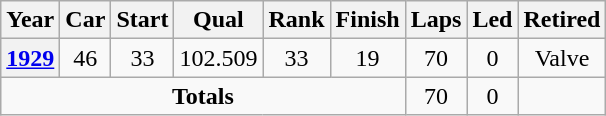<table class="wikitable" style="text-align:center">
<tr>
<th>Year</th>
<th>Car</th>
<th>Start</th>
<th>Qual</th>
<th>Rank</th>
<th>Finish</th>
<th>Laps</th>
<th>Led</th>
<th>Retired</th>
</tr>
<tr>
<th><a href='#'>1929</a></th>
<td>46</td>
<td>33</td>
<td>102.509</td>
<td>33</td>
<td>19</td>
<td>70</td>
<td>0</td>
<td>Valve</td>
</tr>
<tr>
<td colspan=6><strong>Totals</strong></td>
<td>70</td>
<td>0</td>
<td></td>
</tr>
</table>
